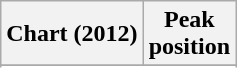<table class="wikitable sortable plainrowheaders" style="text-align:center">
<tr>
<th scope="col">Chart (2012)</th>
<th scope="col">Peak<br> position</th>
</tr>
<tr>
</tr>
<tr>
</tr>
<tr>
</tr>
</table>
